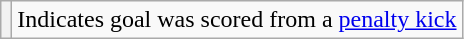<table class="wikitable plainrowheaders">
<tr>
<th scope="row" style="text-align:center"></th>
<td>Indicates goal was scored from a <a href='#'>penalty kick</a></td>
</tr>
</table>
